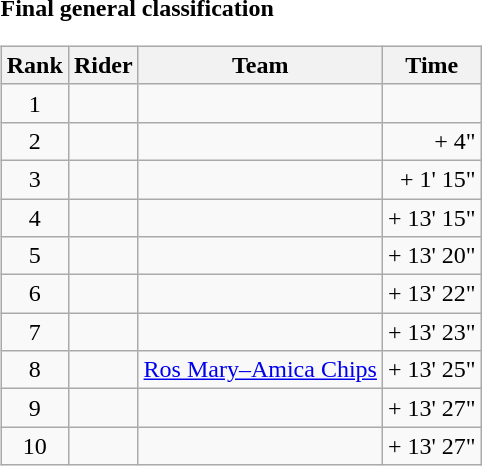<table>
<tr>
<td><strong>Final general classification</strong><br><table class="wikitable">
<tr>
<th scope="col">Rank</th>
<th scope="col">Rider</th>
<th scope="col">Team</th>
<th scope="col">Time</th>
</tr>
<tr>
<td style="text-align:center;">1</td>
<td></td>
<td></td>
<td style="text-align:right;"></td>
</tr>
<tr>
<td style="text-align:center;">2</td>
<td></td>
<td></td>
<td style="text-align:right;">+ 4"</td>
</tr>
<tr>
<td style="text-align:center;">3</td>
<td></td>
<td></td>
<td style="text-align:right;">+ 1' 15"</td>
</tr>
<tr>
<td style="text-align:center;">4</td>
<td></td>
<td></td>
<td style="text-align:right;">+ 13' 15"</td>
</tr>
<tr>
<td style="text-align:center;">5</td>
<td></td>
<td></td>
<td style="text-align:right;">+ 13' 20"</td>
</tr>
<tr>
<td style="text-align:center;">6</td>
<td></td>
<td></td>
<td style="text-align:right;">+ 13' 22"</td>
</tr>
<tr>
<td style="text-align:center;">7</td>
<td></td>
<td></td>
<td style="text-align:right;">+ 13' 23"</td>
</tr>
<tr>
<td style="text-align:center;">8</td>
<td></td>
<td><a href='#'>Ros Mary–Amica Chips</a></td>
<td style="text-align:right;">+ 13' 25"</td>
</tr>
<tr>
<td style="text-align:center;">9</td>
<td></td>
<td></td>
<td style="text-align:right;">+ 13' 27"</td>
</tr>
<tr>
<td style="text-align:center;">10</td>
<td></td>
<td></td>
<td style="text-align:right;">+ 13' 27"</td>
</tr>
</table>
</td>
</tr>
</table>
